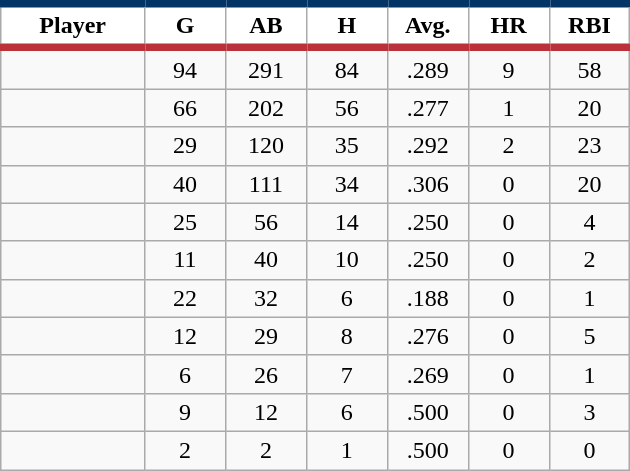<table class="wikitable sortable">
<tr>
<th style="background:#FFFFFF; border-top:#023465 5px solid; border-bottom:#ba313c 5px solid;" width="16%">Player</th>
<th style="background:#FFFFFF; border-top:#023465 5px solid; border-bottom:#ba313c 5px solid;" width="9%">G</th>
<th style="background:#FFFFFF; border-top:#023465 5px solid; border-bottom:#ba313c 5px solid;" width="9%">AB</th>
<th style="background:#FFFFFF; border-top:#023465 5px solid; border-bottom:#ba313c 5px solid;" width="9%">H</th>
<th style="background:#FFFFFF; border-top:#023465 5px solid; border-bottom:#ba313c 5px solid;" width="9%">Avg.</th>
<th style="background:#FFFFFF; border-top:#023465 5px solid; border-bottom:#ba313c 5px solid;" width="9%">HR</th>
<th style="background:#FFFFFF; border-top:#023465 5px solid; border-bottom:#ba313c 5px solid;" width="9%">RBI</th>
</tr>
<tr align="center">
<td></td>
<td>94</td>
<td>291</td>
<td>84</td>
<td>.289</td>
<td>9</td>
<td>58</td>
</tr>
<tr align="center">
<td></td>
<td>66</td>
<td>202</td>
<td>56</td>
<td>.277</td>
<td>1</td>
<td>20</td>
</tr>
<tr align="center">
<td></td>
<td>29</td>
<td>120</td>
<td>35</td>
<td>.292</td>
<td>2</td>
<td>23</td>
</tr>
<tr align="center">
<td></td>
<td>40</td>
<td>111</td>
<td>34</td>
<td>.306</td>
<td>0</td>
<td>20</td>
</tr>
<tr align="center">
<td></td>
<td>25</td>
<td>56</td>
<td>14</td>
<td>.250</td>
<td>0</td>
<td>4</td>
</tr>
<tr align="center">
<td></td>
<td>11</td>
<td>40</td>
<td>10</td>
<td>.250</td>
<td>0</td>
<td>2</td>
</tr>
<tr align="center">
<td></td>
<td>22</td>
<td>32</td>
<td>6</td>
<td>.188</td>
<td>0</td>
<td>1</td>
</tr>
<tr align="center">
<td></td>
<td>12</td>
<td>29</td>
<td>8</td>
<td>.276</td>
<td>0</td>
<td>5</td>
</tr>
<tr align="center">
<td></td>
<td>6</td>
<td>26</td>
<td>7</td>
<td>.269</td>
<td>0</td>
<td>1</td>
</tr>
<tr align="center">
<td></td>
<td>9</td>
<td>12</td>
<td>6</td>
<td>.500</td>
<td>0</td>
<td>3</td>
</tr>
<tr align="center">
<td></td>
<td>2</td>
<td>2</td>
<td>1</td>
<td>.500</td>
<td>0</td>
<td>0</td>
</tr>
</table>
